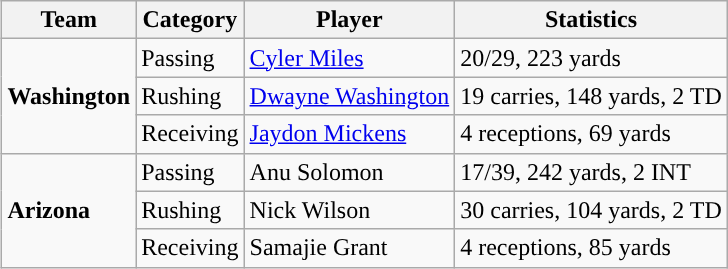<table class="wikitable" style="float: right;">
<tr>
<th>Team</th>
<th>Category</th>
<th>Player</th>
<th>Statistics</th>
</tr>
<tr>
<td rowspan=3><strong>Washington</strong></td>
<td>Passing</td>
<td><a href='#'>Cyler Miles</a></td>
<td>20/29, 223 yards</td>
</tr>
<tr>
<td>Rushing</td>
<td><a href='#'>Dwayne Washington</a></td>
<td>19 carries, 148 yards, 2 TD</td>
</tr>
<tr>
<td>Receiving</td>
<td><a href='#'>Jaydon Mickens</a></td>
<td>4 receptions, 69 yards</td>
</tr>
<tr>
<td rowspan=3><strong>Arizona</strong></td>
<td>Passing</td>
<td>Anu Solomon</td>
<td>17/39, 242 yards, 2 INT</td>
</tr>
<tr>
<td>Rushing</td>
<td>Nick Wilson</td>
<td>30 carries, 104 yards, 2 TD</td>
</tr>
<tr>
<td>Receiving</td>
<td>Samajie Grant</td>
<td>4 receptions, 85 yards</td>
</tr>
</table>
